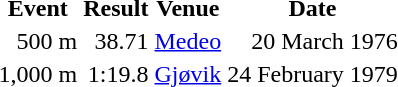<table>
<tr>
<th>Event</th>
<th>Result</th>
<th>Venue</th>
<th>Date</th>
</tr>
<tr align="right">
<td>500 m</td>
<td>38.71</td>
<td align="left"><a href='#'>Medeo</a></td>
<td>20 March 1976</td>
</tr>
<tr align="right">
<td>1,000 m</td>
<td>1:19.8</td>
<td align="left"><a href='#'>Gjøvik</a></td>
<td>24 February 1979</td>
</tr>
</table>
